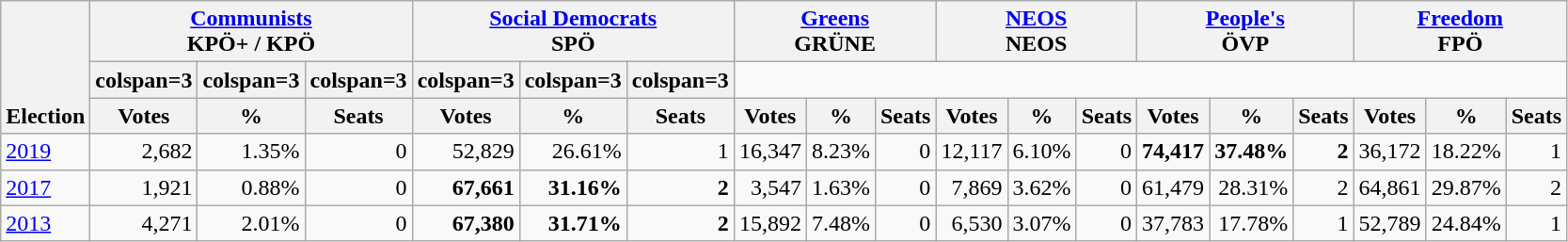<table class="wikitable" border="1" style="font-size:100%; text-align:right;">
<tr>
<th style="text-align:left;" valign=bottom rowspan=3>Election</th>
<th valign=bottom colspan=3><a href='#'>Communists</a><br>KPÖ+ / KPÖ</th>
<th valign=bottom colspan=3><a href='#'>Social Democrats</a><br>SPÖ</th>
<th valign=bottom colspan=3><a href='#'>Greens</a><br>GRÜNE</th>
<th valign=bottom colspan=3><a href='#'>NEOS</a><br>NEOS</th>
<th valign=bottom colspan=3><a href='#'>People's</a><br>ÖVP</th>
<th valign=bottom colspan=3><a href='#'>Freedom</a><br>FPÖ</th>
</tr>
<tr>
<th>colspan=3 </th>
<th>colspan=3 </th>
<th>colspan=3 </th>
<th>colspan=3 </th>
<th>colspan=3 </th>
<th>colspan=3 </th>
</tr>
<tr>
<th>Votes</th>
<th>%</th>
<th>Seats</th>
<th>Votes</th>
<th>%</th>
<th>Seats</th>
<th>Votes</th>
<th>%</th>
<th>Seats</th>
<th>Votes</th>
<th>%</th>
<th>Seats</th>
<th>Votes</th>
<th>%</th>
<th>Seats</th>
<th>Votes</th>
<th>%</th>
<th>Seats</th>
</tr>
<tr>
<td align=left><a href='#'>2019</a></td>
<td>2,682</td>
<td>1.35%</td>
<td>0</td>
<td>52,829</td>
<td>26.61%</td>
<td>1</td>
<td>16,347</td>
<td>8.23%</td>
<td>0</td>
<td>12,117</td>
<td>6.10%</td>
<td>0</td>
<td><strong>74,417</strong></td>
<td><strong>37.48%</strong></td>
<td><strong>2</strong></td>
<td>36,172</td>
<td>18.22%</td>
<td>1</td>
</tr>
<tr>
<td align=left><a href='#'>2017</a></td>
<td>1,921</td>
<td>0.88%</td>
<td>0</td>
<td><strong>67,661</strong></td>
<td><strong>31.16%</strong></td>
<td><strong>2</strong></td>
<td>3,547</td>
<td>1.63%</td>
<td>0</td>
<td>7,869</td>
<td>3.62%</td>
<td>0</td>
<td>61,479</td>
<td>28.31%</td>
<td>2</td>
<td>64,861</td>
<td>29.87%</td>
<td>2</td>
</tr>
<tr>
<td align=left><a href='#'>2013</a></td>
<td>4,271</td>
<td>2.01%</td>
<td>0</td>
<td><strong>67,380</strong></td>
<td><strong>31.71%</strong></td>
<td><strong>2</strong></td>
<td>15,892</td>
<td>7.48%</td>
<td>0</td>
<td>6,530</td>
<td>3.07%</td>
<td>0</td>
<td>37,783</td>
<td>17.78%</td>
<td>1</td>
<td>52,789</td>
<td>24.84%</td>
<td>1</td>
</tr>
</table>
